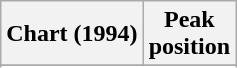<table class="wikitable sortable plainrowheaders" style="text-align:center">
<tr>
<th scope="col">Chart (1994)</th>
<th scope="col">Peak<br>position</th>
</tr>
<tr>
</tr>
<tr>
</tr>
</table>
